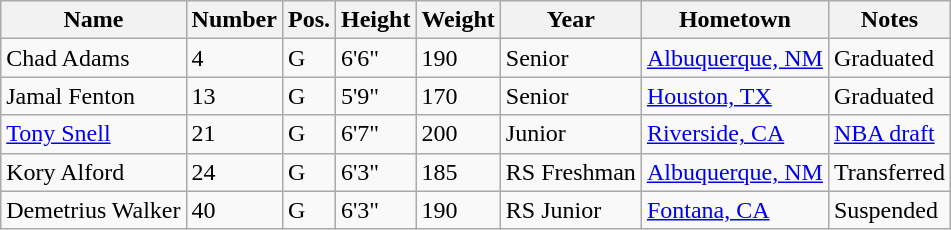<table class="wikitable sortable" border="1">
<tr>
<th>Name</th>
<th>Number</th>
<th>Pos.</th>
<th>Height</th>
<th>Weight</th>
<th>Year</th>
<th>Hometown</th>
<th class="unsortable">Notes</th>
</tr>
<tr>
<td>Chad Adams</td>
<td>4</td>
<td>G</td>
<td>6'6"</td>
<td>190</td>
<td>Senior</td>
<td><a href='#'>Albuquerque, NM</a></td>
<td>Graduated</td>
</tr>
<tr>
<td>Jamal Fenton</td>
<td>13</td>
<td>G</td>
<td>5'9"</td>
<td>170</td>
<td>Senior</td>
<td><a href='#'>Houston, TX</a></td>
<td>Graduated</td>
</tr>
<tr>
<td><a href='#'>Tony Snell</a></td>
<td>21</td>
<td>G</td>
<td>6'7"</td>
<td>200</td>
<td>Junior</td>
<td><a href='#'>Riverside, CA</a></td>
<td><a href='#'>NBA draft</a></td>
</tr>
<tr>
<td>Kory Alford</td>
<td>24</td>
<td>G</td>
<td>6'3"</td>
<td>185</td>
<td>RS Freshman</td>
<td><a href='#'>Albuquerque, NM</a></td>
<td>Transferred</td>
</tr>
<tr>
<td>Demetrius Walker</td>
<td>40</td>
<td>G</td>
<td>6'3"</td>
<td>190</td>
<td>RS Junior</td>
<td><a href='#'>Fontana, CA</a></td>
<td>Suspended</td>
</tr>
</table>
